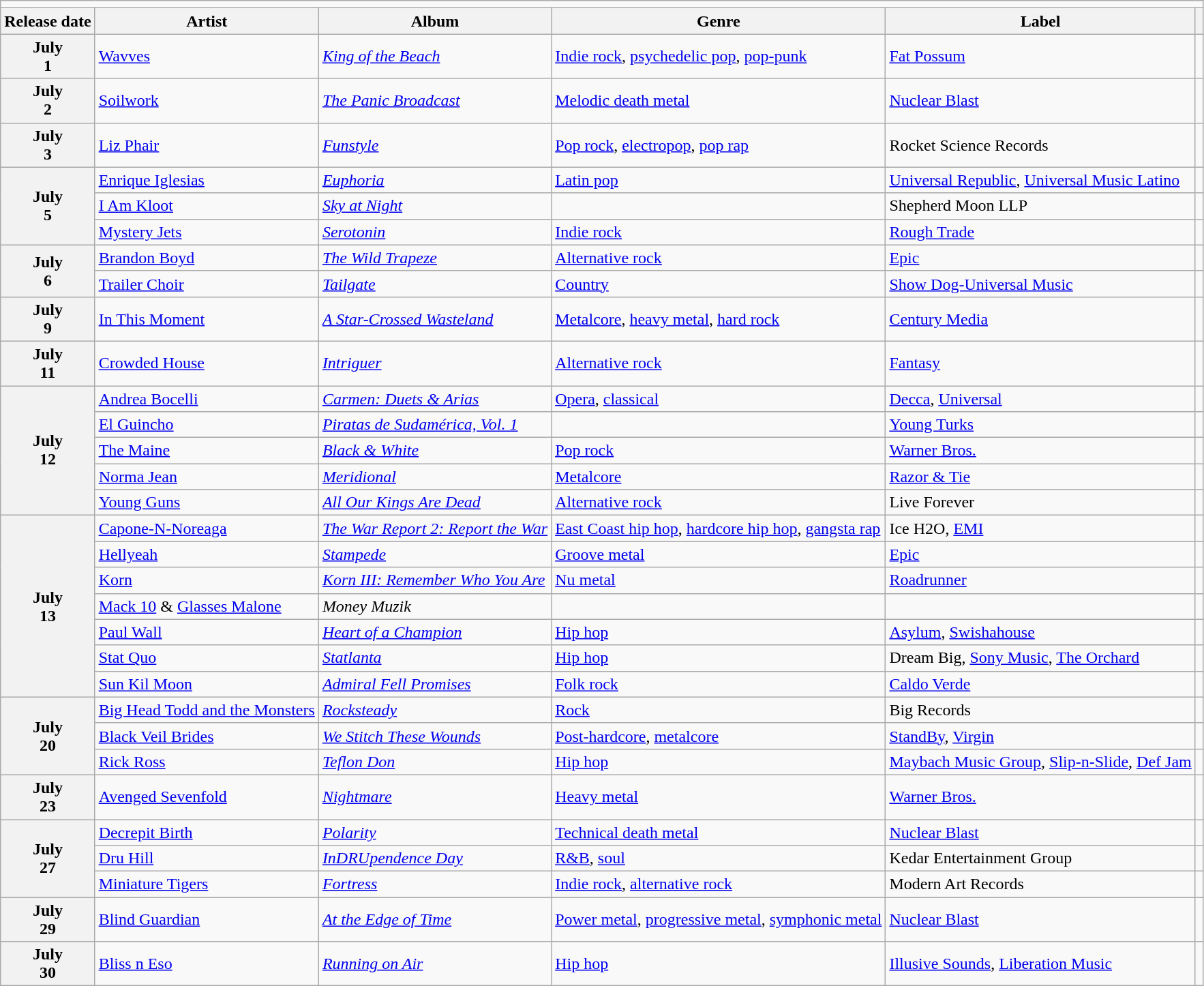<table class="wikitable plainrowheaders">
<tr>
<td colspan="6" style="text-align:center;"></td>
</tr>
<tr>
<th scope="col">Release date</th>
<th scope="col">Artist</th>
<th scope="col">Album</th>
<th scope="col">Genre</th>
<th scope="col">Label</th>
<th scope="col"></th>
</tr>
<tr>
<th scope="row" style="text-align:center;">July<br>1</th>
<td><a href='#'>Wavves</a></td>
<td><em><a href='#'>King of the Beach</a></em></td>
<td><a href='#'>Indie rock</a>, <a href='#'>psychedelic pop</a>, <a href='#'>pop-punk</a></td>
<td><a href='#'>Fat Possum</a></td>
<td></td>
</tr>
<tr>
<th scope="row" style="text-align:center;">July<br>2</th>
<td><a href='#'>Soilwork</a></td>
<td><em><a href='#'>The Panic Broadcast</a></em></td>
<td><a href='#'>Melodic death metal</a></td>
<td><a href='#'>Nuclear Blast</a></td>
<td></td>
</tr>
<tr>
<th scope="row" style="text-align:center;">July<br>3</th>
<td><a href='#'>Liz Phair</a></td>
<td><em><a href='#'>Funstyle</a></em></td>
<td><a href='#'>Pop rock</a>, <a href='#'>electropop</a>, <a href='#'>pop rap</a></td>
<td>Rocket Science Records</td>
<td></td>
</tr>
<tr>
<th scope="row" rowspan="3" style="text-align:center;">July<br>5</th>
<td><a href='#'>Enrique Iglesias</a></td>
<td><em><a href='#'>Euphoria</a></em></td>
<td><a href='#'>Latin pop</a></td>
<td><a href='#'>Universal Republic</a>, <a href='#'>Universal Music Latino</a></td>
<td></td>
</tr>
<tr>
<td><a href='#'>I Am Kloot</a></td>
<td><em><a href='#'>Sky at Night</a></em></td>
<td></td>
<td>Shepherd Moon LLP</td>
<td></td>
</tr>
<tr>
<td><a href='#'>Mystery Jets</a></td>
<td><em><a href='#'>Serotonin</a></em></td>
<td><a href='#'>Indie rock</a></td>
<td><a href='#'>Rough Trade</a></td>
<td></td>
</tr>
<tr>
<th scope="row" rowspan="2" style="text-align:center;">July<br>6</th>
<td><a href='#'>Brandon Boyd</a></td>
<td><em><a href='#'>The Wild Trapeze</a></em></td>
<td><a href='#'>Alternative rock</a></td>
<td><a href='#'>Epic</a></td>
<td></td>
</tr>
<tr>
<td><a href='#'>Trailer Choir</a></td>
<td><em><a href='#'>Tailgate</a></em></td>
<td><a href='#'>Country</a></td>
<td><a href='#'>Show Dog-Universal Music</a></td>
<td></td>
</tr>
<tr>
<th scope="row" style="text-align:center;">July<br>9</th>
<td><a href='#'>In This Moment</a></td>
<td><em><a href='#'>A Star-Crossed Wasteland</a></em></td>
<td><a href='#'>Metalcore</a>, <a href='#'>heavy metal</a>, <a href='#'>hard rock</a></td>
<td><a href='#'>Century Media</a></td>
<td></td>
</tr>
<tr>
<th scope="row" style="text-align:center;">July<br>11</th>
<td><a href='#'>Crowded House</a></td>
<td><em><a href='#'>Intriguer</a></em></td>
<td><a href='#'>Alternative rock</a></td>
<td><a href='#'>Fantasy</a></td>
<td></td>
</tr>
<tr>
<th scope="row" rowspan="5" style="text-align:center;">July<br>12</th>
<td><a href='#'>Andrea Bocelli</a></td>
<td><em><a href='#'>Carmen: Duets & Arias</a></em></td>
<td><a href='#'>Opera</a>, <a href='#'>classical</a></td>
<td><a href='#'>Decca</a>, <a href='#'>Universal</a></td>
<td></td>
</tr>
<tr>
<td><a href='#'>El Guincho</a></td>
<td><em><a href='#'>Piratas de Sudamérica, Vol. 1</a></em></td>
<td></td>
<td><a href='#'>Young Turks</a></td>
<td></td>
</tr>
<tr>
<td><a href='#'>The Maine</a></td>
<td><em><a href='#'>Black & White</a></em></td>
<td><a href='#'>Pop rock</a></td>
<td><a href='#'>Warner Bros.</a></td>
<td></td>
</tr>
<tr>
<td><a href='#'>Norma Jean</a></td>
<td><em><a href='#'>Meridional</a></em></td>
<td><a href='#'>Metalcore</a></td>
<td><a href='#'>Razor & Tie</a></td>
<td></td>
</tr>
<tr>
<td><a href='#'>Young Guns</a></td>
<td><em><a href='#'>All Our Kings Are Dead</a></em></td>
<td><a href='#'>Alternative rock</a></td>
<td>Live Forever</td>
<td></td>
</tr>
<tr>
<th scope="row" rowspan="7" style="text-align:center;">July<br>13</th>
<td><a href='#'>Capone-N-Noreaga</a></td>
<td><em><a href='#'>The War Report 2: Report the War</a></em></td>
<td><a href='#'>East Coast hip hop</a>, <a href='#'>hardcore hip hop</a>, <a href='#'>gangsta rap</a></td>
<td>Ice H2O, <a href='#'>EMI</a></td>
<td></td>
</tr>
<tr>
<td><a href='#'>Hellyeah</a></td>
<td><em><a href='#'>Stampede</a></em></td>
<td><a href='#'>Groove metal</a></td>
<td><a href='#'>Epic</a></td>
<td></td>
</tr>
<tr>
<td><a href='#'>Korn</a></td>
<td><em><a href='#'>Korn III: Remember Who You Are</a></em></td>
<td><a href='#'>Nu metal</a></td>
<td><a href='#'>Roadrunner</a></td>
<td></td>
</tr>
<tr>
<td><a href='#'>Mack 10</a> & <a href='#'>Glasses Malone</a></td>
<td><em>Money Muzik</em></td>
<td></td>
<td></td>
<td></td>
</tr>
<tr>
<td><a href='#'>Paul Wall</a></td>
<td><em><a href='#'>Heart of a Champion</a></em></td>
<td><a href='#'>Hip hop</a></td>
<td><a href='#'>Asylum</a>, <a href='#'>Swishahouse</a></td>
<td></td>
</tr>
<tr>
<td><a href='#'>Stat Quo</a></td>
<td><em><a href='#'>Statlanta</a></em></td>
<td><a href='#'>Hip hop</a></td>
<td>Dream Big, <a href='#'>Sony Music</a>, <a href='#'>The Orchard</a></td>
<td></td>
</tr>
<tr>
<td><a href='#'>Sun Kil Moon</a></td>
<td><em><a href='#'>Admiral Fell Promises</a></em></td>
<td><a href='#'>Folk rock</a></td>
<td><a href='#'>Caldo Verde</a></td>
<td></td>
</tr>
<tr>
<th scope="row" rowspan="3" style="text-align:center;">July<br>20</th>
<td><a href='#'>Big Head Todd and the Monsters</a></td>
<td><em><a href='#'>Rocksteady</a></em></td>
<td><a href='#'>Rock</a></td>
<td>Big Records</td>
<td></td>
</tr>
<tr>
<td><a href='#'>Black Veil Brides</a></td>
<td><em><a href='#'>We Stitch These Wounds</a></em></td>
<td><a href='#'>Post-hardcore</a>, <a href='#'>metalcore</a></td>
<td><a href='#'>StandBy</a>, <a href='#'>Virgin</a></td>
<td></td>
</tr>
<tr>
<td><a href='#'>Rick Ross</a></td>
<td><em><a href='#'>Teflon Don</a></em></td>
<td><a href='#'>Hip hop</a></td>
<td><a href='#'>Maybach Music Group</a>, <a href='#'>Slip-n-Slide</a>, <a href='#'>Def Jam</a></td>
<td></td>
</tr>
<tr>
<th scope="row" style="text-align:center;">July<br>23</th>
<td><a href='#'>Avenged Sevenfold</a></td>
<td><em><a href='#'>Nightmare</a></em></td>
<td><a href='#'>Heavy metal</a></td>
<td><a href='#'>Warner Bros.</a></td>
<td></td>
</tr>
<tr>
<th scope="row" rowspan="3" style="text-align:center;">July<br>27</th>
<td><a href='#'>Decrepit Birth</a></td>
<td><em><a href='#'>Polarity</a></em></td>
<td><a href='#'>Technical death metal</a></td>
<td><a href='#'>Nuclear Blast</a></td>
<td></td>
</tr>
<tr>
<td><a href='#'>Dru Hill</a></td>
<td><em><a href='#'>InDRUpendence Day</a></em></td>
<td><a href='#'>R&B</a>, <a href='#'>soul</a></td>
<td>Kedar Entertainment Group</td>
<td></td>
</tr>
<tr>
<td><a href='#'>Miniature Tigers</a></td>
<td><em><a href='#'>Fortress</a></em></td>
<td><a href='#'>Indie rock</a>, <a href='#'>alternative rock</a></td>
<td>Modern Art Records</td>
<td></td>
</tr>
<tr>
<th scope="row" style="text-align:center;">July<br>29</th>
<td><a href='#'>Blind Guardian</a></td>
<td><em><a href='#'>At the Edge of Time</a></em></td>
<td><a href='#'>Power metal</a>, <a href='#'>progressive metal</a>, <a href='#'>symphonic metal</a></td>
<td><a href='#'>Nuclear Blast</a></td>
<td></td>
</tr>
<tr>
<th scope="row" style="text-align:center;">July<br>30</th>
<td><a href='#'>Bliss n Eso</a></td>
<td><em><a href='#'>Running on Air</a></em></td>
<td><a href='#'>Hip hop</a></td>
<td><a href='#'>Illusive Sounds</a>, <a href='#'>Liberation Music</a></td>
<td></td>
</tr>
</table>
